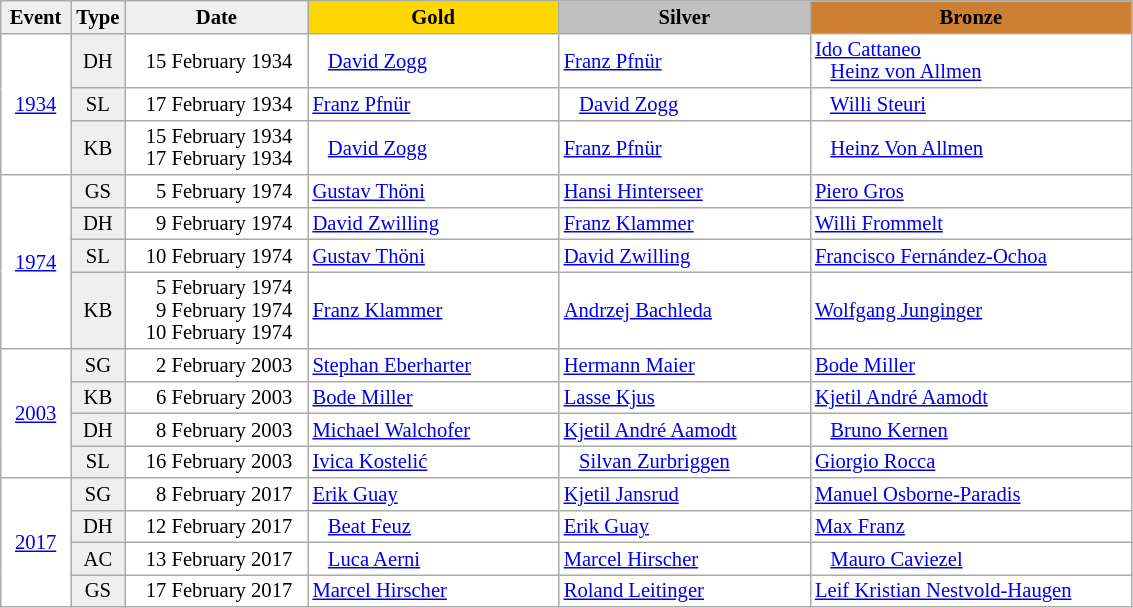<table class="wikitable plainrowheaders" style="background:#fff; font-size:86%; line-height:15px; border:grey solid 1px; border-collapse:collapse;">
<tr>
<th style="background-color: #EFEFEF;" width="40">Event</th>
<th style="background-color: #EFEFEF;" width="30">Type</th>
<th style="background-color: #EFEFEF;" width="115">Date</th>
<th style="background-color: #FFD700;" width="161">Gold</th>
<th style="background-color: #C0C0C0;" width="161">Silver</th>
<th style="background-color: #CD7F32;" width="208">Bronze</th>
</tr>
<tr>
<td align=center rowspan=3><a href='#'>1934</a></td>
<td align=center bgcolor=#EFEFEF>DH</td>
<td align=right>15 February 1934  </td>
<td>   <a href='#'>David Zogg</a></td>
<td> <a href='#'>Franz Pfnür</a></td>
<td> <a href='#'>Ido Cattaneo</a><br>   <a href='#'>Heinz von Allmen</a></td>
</tr>
<tr>
<td align=center bgcolor=#EFEFEF>SL</td>
<td align=right>17 February 1934  </td>
<td> <a href='#'>Franz Pfnür</a></td>
<td>   <a href='#'>David Zogg</a></td>
<td>   <a href='#'>Willi Steuri</a></td>
</tr>
<tr>
<td align=center bgcolor=#EFEFEF>KB</td>
<td align=right>15 February 1934  <br>17 February 1934  </td>
<td>   <a href='#'>David Zogg</a></td>
<td> <a href='#'>Franz Pfnür</a></td>
<td>   <a href='#'>Heinz Von Allmen</a></td>
</tr>
<tr>
<td align=center rowspan=4><a href='#'>1974</a></td>
<td align=center bgcolor=#EFEFEF>GS</td>
<td align=right>5 February 1974  </td>
<td> <a href='#'>Gustav Thöni</a></td>
<td> <a href='#'>Hansi Hinterseer</a></td>
<td> <a href='#'>Piero Gros</a></td>
</tr>
<tr>
<td align=center bgcolor=#EFEFEF>DH</td>
<td align=right>9 February 1974  </td>
<td> <a href='#'>David Zwilling</a></td>
<td> <a href='#'>Franz Klammer</a></td>
<td> <a href='#'>Willi Frommelt</a></td>
</tr>
<tr>
<td align=center bgcolor=#EFEFEF>SL</td>
<td align=right>10 February 1974  </td>
<td> <a href='#'>Gustav Thöni</a></td>
<td> <a href='#'>David Zwilling</a></td>
<td> <a href='#'>Francisco Fernández-Ochoa</a></td>
</tr>
<tr>
<td align=center bgcolor=#EFEFEF>KB</td>
<td align=right>5 February 1974  <br>9 February 1974  <br>10 February 1974  </td>
<td> <a href='#'>Franz Klammer</a></td>
<td> <a href='#'>Andrzej Bachleda</a></td>
<td> <a href='#'>Wolfgang Junginger</a></td>
</tr>
<tr>
<td align=center rowspan=4><a href='#'>2003</a></td>
<td align=center bgcolor=#EFEFEF>SG</td>
<td align=right>2 February 2003  </td>
<td> <a href='#'>Stephan Eberharter</a></td>
<td> <a href='#'>Hermann Maier</a></td>
<td> <a href='#'>Bode Miller</a></td>
</tr>
<tr>
<td align=center bgcolor=#EFEFEF>KB</td>
<td align=right>6 February 2003  </td>
<td> <a href='#'>Bode Miller</a></td>
<td> <a href='#'>Lasse Kjus</a></td>
<td> <a href='#'>Kjetil André Aamodt</a></td>
</tr>
<tr>
<td align=center bgcolor=#EFEFEF>DH</td>
<td align=right>8 February 2003  </td>
<td> <a href='#'>Michael Walchofer</a></td>
<td> <a href='#'>Kjetil André Aamodt</a></td>
<td>   <a href='#'>Bruno Kernen</a></td>
</tr>
<tr>
<td align=center bgcolor=#EFEFEF>SL</td>
<td align=right>16 February 2003  </td>
<td> <a href='#'>Ivica Kostelić</a></td>
<td>   <a href='#'>Silvan Zurbriggen</a></td>
<td> <a href='#'>Giorgio Rocca</a></td>
</tr>
<tr>
<td align=center rowspan=4><a href='#'>2017</a></td>
<td align=center bgcolor=#EFEFEF>SG</td>
<td align=right>8 February 2017  </td>
<td> <a href='#'>Erik Guay</a></td>
<td> <a href='#'>Kjetil Jansrud</a></td>
<td> <a href='#'>Manuel Osborne-Paradis</a></td>
</tr>
<tr>
<td align=center bgcolor=#EFEFEF>DH</td>
<td align=right>12 February 2017  </td>
<td>   <a href='#'>Beat Feuz</a></td>
<td> <a href='#'>Erik Guay</a></td>
<td> <a href='#'>Max Franz</a></td>
</tr>
<tr>
<td align=center bgcolor=#EFEFEF>AC</td>
<td align=right>13 February 2017  </td>
<td>   <a href='#'>Luca Aerni</a></td>
<td> <a href='#'>Marcel Hirscher</a></td>
<td>   <a href='#'>Mauro Caviezel</a></td>
</tr>
<tr>
<td align=center bgcolor=#EFEFEF>GS</td>
<td align=right>17 February 2017  </td>
<td> <a href='#'>Marcel Hirscher</a></td>
<td> <a href='#'>Roland Leitinger</a></td>
<td> <a href='#'>Leif Kristian Nestvold-Haugen</a></td>
</tr>
</table>
